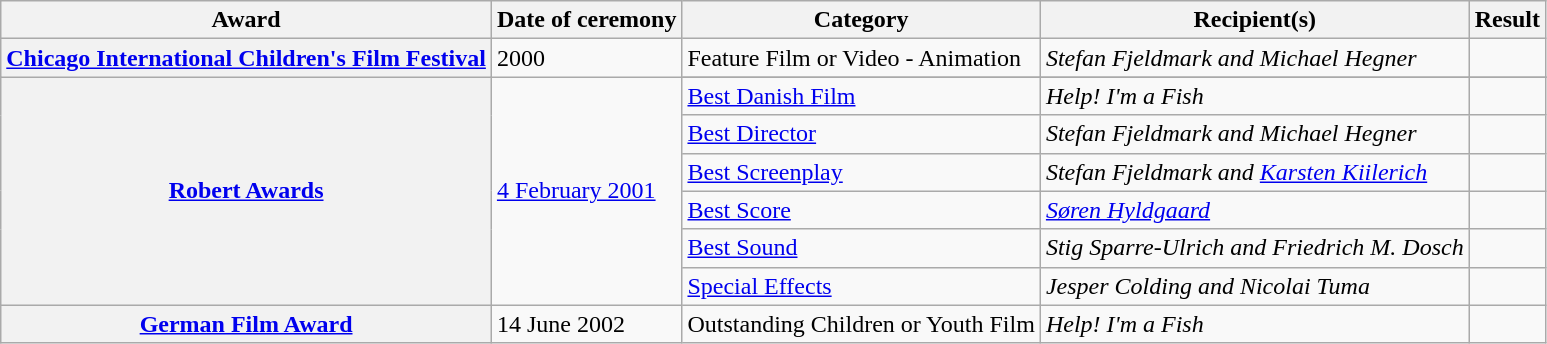<table class="wikitable plainrowheaders sortable">
<tr>
<th scope="col">Award</th>
<th scope="col">Date of ceremony</th>
<th scope="col">Category</th>
<th scope="col">Recipient(s)</th>
<th scope="col">Result</th>
</tr>
<tr>
<th scope="row" style="text-align:center;"><a href='#'>Chicago International Children's Film Festival</a></th>
<td>2000</td>
<td>Feature Film or Video - Animation</td>
<td><em>Stefan Fjeldmark and Michael Hegner</em></td>
<td></td>
</tr>
<tr>
<th scope="row" rowspan="7" style="text-align:center;"><a href='#'>Robert Awards</a></th>
<td rowspan="7"><a href='#'>4 February 2001</a></td>
</tr>
<tr>
<td><a href='#'>Best Danish Film</a></td>
<td><em>Help! I'm a Fish</em></td>
<td></td>
</tr>
<tr>
<td><a href='#'>Best Director</a></td>
<td><em>Stefan Fjeldmark and Michael Hegner</em></td>
<td></td>
</tr>
<tr>
<td><a href='#'>Best Screenplay</a></td>
<td><em>Stefan Fjeldmark and <a href='#'>Karsten Kiilerich</a></em></td>
<td></td>
</tr>
<tr>
<td><a href='#'>Best Score</a></td>
<td><em><a href='#'>Søren Hyldgaard</a></em></td>
<td></td>
</tr>
<tr>
<td><a href='#'>Best Sound</a></td>
<td><em>Stig Sparre-Ulrich and Friedrich M. Dosch</em></td>
<td></td>
</tr>
<tr>
<td><a href='#'>Special Effects</a></td>
<td><em>Jesper Colding and Nicolai Tuma</em></td>
<td></td>
</tr>
<tr>
<th scope="row" style="text-align:center;"><a href='#'>German Film Award</a></th>
<td>14 June 2002</td>
<td>Outstanding Children or Youth Film</td>
<td><em>Help! I'm a Fish</em></td>
<td></td>
</tr>
</table>
